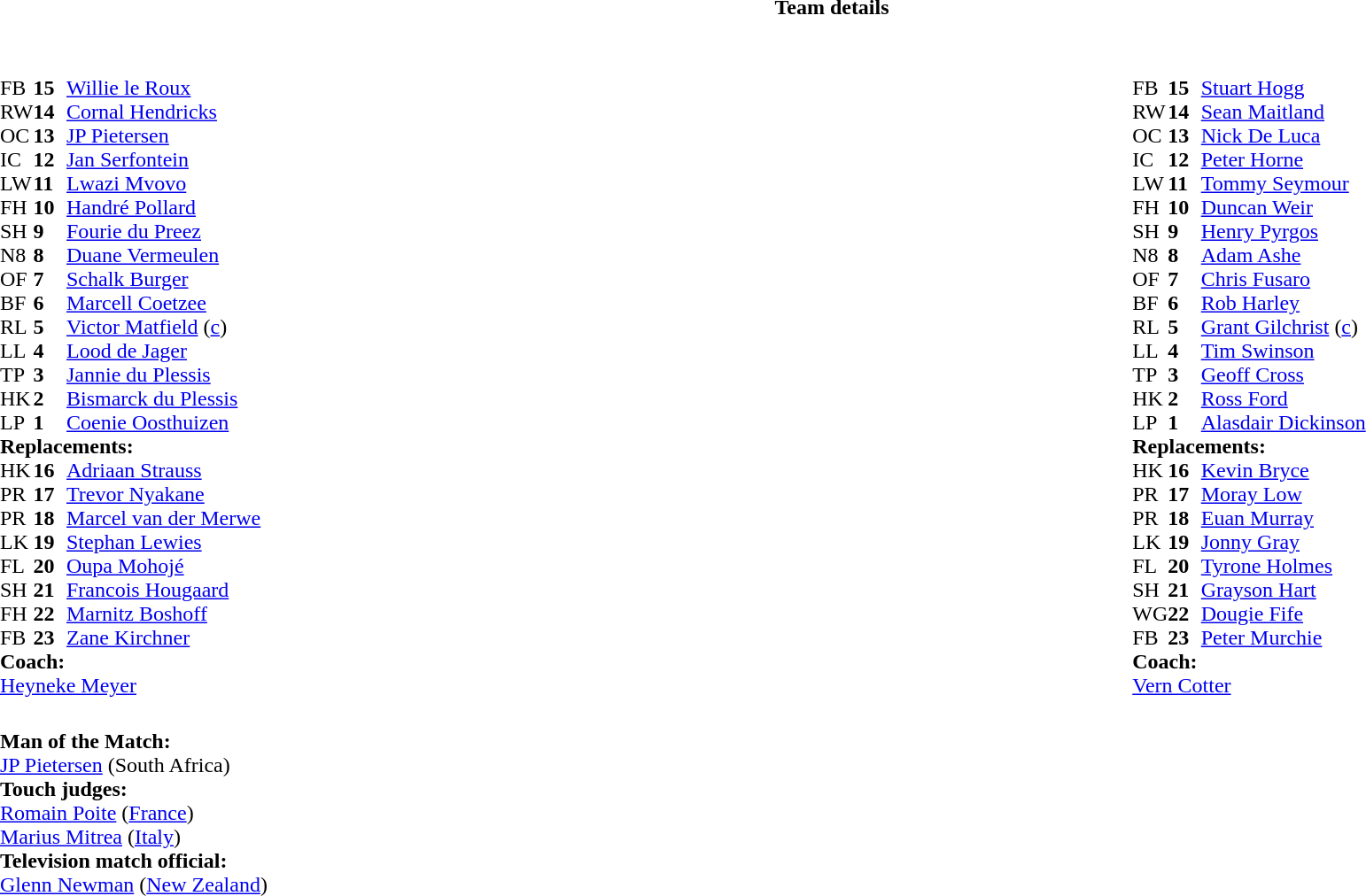<table border="0" width="100%" class="collapsible collapsed">
<tr>
<th>Team details</th>
</tr>
<tr>
<td><br><table style="width:100%;">
<tr>
<td style="vertical-align:top; width:50%"><br><table cellspacing="0" cellpadding="0">
<tr>
<th width="25"></th>
<th width="25"></th>
</tr>
<tr>
<td>FB</td>
<td><strong>15</strong></td>
<td><a href='#'>Willie le Roux</a></td>
<td></td>
<td colspan=2></td>
<td></td>
</tr>
<tr>
<td>RW</td>
<td><strong>14</strong></td>
<td><a href='#'>Cornal Hendricks</a></td>
</tr>
<tr>
<td>OC</td>
<td><strong>13</strong></td>
<td><a href='#'>JP Pietersen</a></td>
</tr>
<tr>
<td>IC</td>
<td><strong>12</strong></td>
<td><a href='#'>Jan Serfontein</a></td>
</tr>
<tr>
<td>LW</td>
<td><strong>11</strong></td>
<td><a href='#'>Lwazi Mvovo</a></td>
</tr>
<tr>
<td>FH</td>
<td><strong>10</strong></td>
<td><a href='#'>Handré Pollard</a></td>
<td></td>
<td></td>
</tr>
<tr>
<td>SH</td>
<td><strong>9</strong></td>
<td><a href='#'>Fourie du Preez</a></td>
<td></td>
<td></td>
</tr>
<tr>
<td>N8</td>
<td><strong>8</strong></td>
<td><a href='#'>Duane Vermeulen</a></td>
<td></td>
<td></td>
</tr>
<tr>
<td>OF</td>
<td><strong>7</strong></td>
<td><a href='#'>Schalk Burger</a></td>
</tr>
<tr>
<td>BF</td>
<td><strong>6</strong></td>
<td><a href='#'>Marcell Coetzee</a></td>
</tr>
<tr>
<td>RL</td>
<td><strong>5</strong></td>
<td><a href='#'>Victor Matfield</a> (<a href='#'>c</a>)</td>
<td></td>
<td></td>
</tr>
<tr>
<td>LL</td>
<td><strong>4</strong></td>
<td><a href='#'>Lood de Jager</a></td>
</tr>
<tr>
<td>TP</td>
<td><strong>3</strong></td>
<td><a href='#'>Jannie du Plessis</a></td>
<td></td>
<td></td>
</tr>
<tr>
<td>HK</td>
<td><strong>2</strong></td>
<td><a href='#'>Bismarck du Plessis</a></td>
<td></td>
<td></td>
</tr>
<tr>
<td>LP</td>
<td><strong>1</strong></td>
<td><a href='#'>Coenie Oosthuizen</a></td>
<td></td>
<td></td>
</tr>
<tr>
<td colspan=3><strong>Replacements:</strong></td>
</tr>
<tr>
<td>HK</td>
<td><strong>16</strong></td>
<td><a href='#'>Adriaan Strauss</a></td>
<td></td>
<td></td>
</tr>
<tr>
<td>PR</td>
<td><strong>17</strong></td>
<td><a href='#'>Trevor Nyakane</a></td>
<td></td>
<td></td>
</tr>
<tr>
<td>PR</td>
<td><strong>18</strong></td>
<td><a href='#'>Marcel van der Merwe</a></td>
<td></td>
<td></td>
</tr>
<tr>
<td>LK</td>
<td><strong>19</strong></td>
<td><a href='#'>Stephan Lewies</a></td>
<td></td>
<td></td>
</tr>
<tr>
<td>FL</td>
<td><strong>20</strong></td>
<td><a href='#'>Oupa Mohojé</a></td>
<td></td>
<td></td>
</tr>
<tr>
<td>SH</td>
<td><strong>21</strong></td>
<td><a href='#'>Francois Hougaard</a></td>
<td></td>
<td></td>
</tr>
<tr>
<td>FH</td>
<td><strong>22</strong></td>
<td><a href='#'>Marnitz Boshoff</a></td>
<td></td>
<td></td>
</tr>
<tr>
<td>FB</td>
<td><strong>23</strong></td>
<td><a href='#'>Zane Kirchner</a></td>
<td></td>
<td></td>
<td></td>
<td></td>
</tr>
<tr>
<td colspan=3><strong>Coach:</strong></td>
</tr>
<tr>
<td colspan="4"> <a href='#'>Heyneke Meyer</a></td>
</tr>
</table>
</td>
<td style="vertical-align:top; width:50%"><br><table cellspacing="0" cellpadding="0" style="margin:auto">
<tr>
<th width="25"></th>
<th width="25"></th>
</tr>
<tr>
<td>FB</td>
<td><strong>15</strong></td>
<td><a href='#'>Stuart Hogg</a></td>
<td></td>
<td></td>
</tr>
<tr>
<td>RW</td>
<td><strong>14</strong></td>
<td><a href='#'>Sean Maitland</a></td>
<td></td>
<td></td>
</tr>
<tr>
<td>OC</td>
<td><strong>13</strong></td>
<td><a href='#'>Nick De Luca</a></td>
</tr>
<tr>
<td>IC</td>
<td><strong>12</strong></td>
<td><a href='#'>Peter Horne</a></td>
</tr>
<tr>
<td>LW</td>
<td><strong>11</strong></td>
<td><a href='#'>Tommy Seymour</a></td>
</tr>
<tr>
<td>FH</td>
<td><strong>10</strong></td>
<td><a href='#'>Duncan Weir</a></td>
</tr>
<tr>
<td>SH</td>
<td><strong>9</strong></td>
<td><a href='#'>Henry Pyrgos</a></td>
<td></td>
<td></td>
</tr>
<tr>
<td>N8</td>
<td><strong>8</strong></td>
<td><a href='#'>Adam Ashe</a></td>
</tr>
<tr>
<td>OF</td>
<td><strong>7</strong></td>
<td><a href='#'>Chris Fusaro</a></td>
<td></td>
<td></td>
</tr>
<tr>
<td>BF</td>
<td><strong>6</strong></td>
<td><a href='#'>Rob Harley</a></td>
</tr>
<tr>
<td>RL</td>
<td><strong>5</strong></td>
<td><a href='#'>Grant Gilchrist</a> (<a href='#'>c</a>)</td>
</tr>
<tr>
<td>LL</td>
<td><strong>4</strong></td>
<td><a href='#'>Tim Swinson</a></td>
<td></td>
<td></td>
</tr>
<tr>
<td>TP</td>
<td><strong>3</strong></td>
<td><a href='#'>Geoff Cross</a></td>
<td></td>
<td></td>
</tr>
<tr>
<td>HK</td>
<td><strong>2</strong></td>
<td><a href='#'>Ross Ford</a></td>
<td></td>
<td></td>
</tr>
<tr>
<td>LP</td>
<td><strong>1</strong></td>
<td><a href='#'>Alasdair Dickinson</a></td>
<td></td>
<td></td>
</tr>
<tr>
<td colspan=3><strong>Replacements:</strong></td>
</tr>
<tr>
<td>HK</td>
<td><strong>16</strong></td>
<td><a href='#'>Kevin Bryce</a></td>
<td></td>
<td></td>
</tr>
<tr>
<td>PR</td>
<td><strong>17</strong></td>
<td><a href='#'>Moray Low</a></td>
<td></td>
<td></td>
</tr>
<tr>
<td>PR</td>
<td><strong>18</strong></td>
<td><a href='#'>Euan Murray</a></td>
<td></td>
<td></td>
</tr>
<tr>
<td>LK</td>
<td><strong>19</strong></td>
<td><a href='#'>Jonny Gray</a></td>
<td></td>
<td></td>
</tr>
<tr>
<td>FL</td>
<td><strong>20</strong></td>
<td><a href='#'>Tyrone Holmes</a></td>
<td></td>
<td></td>
</tr>
<tr>
<td>SH</td>
<td><strong>21</strong></td>
<td><a href='#'>Grayson Hart</a></td>
<td></td>
<td></td>
</tr>
<tr>
<td>WG</td>
<td><strong>22</strong></td>
<td><a href='#'>Dougie Fife</a></td>
<td></td>
<td></td>
</tr>
<tr>
<td>FB</td>
<td><strong>23</strong></td>
<td><a href='#'>Peter Murchie</a></td>
<td></td>
<td></td>
</tr>
<tr>
<td colspan=3><strong>Coach:</strong></td>
</tr>
<tr>
<td colspan="4"> <a href='#'>Vern Cotter</a></td>
</tr>
</table>
</td>
</tr>
</table>
<table style="width:100%">
<tr>
<td><br><strong>Man of the Match:</strong>
<br><a href='#'>JP Pietersen</a> (South Africa)<br><strong>Touch judges:</strong>
<br><a href='#'>Romain Poite</a> (<a href='#'>France</a>)
<br><a href='#'>Marius Mitrea</a> (<a href='#'>Italy</a>)
<br><strong>Television match official:</strong>
<br><a href='#'>Glenn Newman</a> (<a href='#'>New Zealand</a>)</td>
</tr>
</table>
</td>
</tr>
</table>
